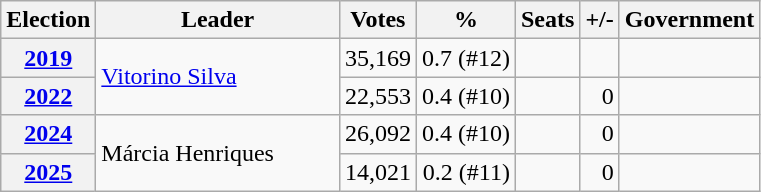<table class="wikitable" style="text-align:right;">
<tr>
<th>Election</th>
<th width="155px">Leader</th>
<th>Votes</th>
<th>%</th>
<th>Seats</th>
<th>+/-</th>
<th>Government</th>
</tr>
<tr>
<th><a href='#'>2019</a></th>
<td rowspan="2" align=left><a href='#'>Vitorino Silva</a></td>
<td>35,169</td>
<td>0.7 (#12)</td>
<td></td>
<td></td>
<td></td>
</tr>
<tr>
<th><a href='#'>2022</a></th>
<td>22,553</td>
<td>0.4 (#10)</td>
<td></td>
<td>0</td>
<td></td>
</tr>
<tr>
<th><a href='#'>2024</a></th>
<td rowspan="2" align=left>Márcia Henriques</td>
<td>26,092</td>
<td>0.4 (#10)</td>
<td></td>
<td>0</td>
<td></td>
</tr>
<tr>
<th><a href='#'>2025</a></th>
<td>14,021</td>
<td>0.2 (#11)</td>
<td></td>
<td>0</td>
<td></td>
</tr>
</table>
